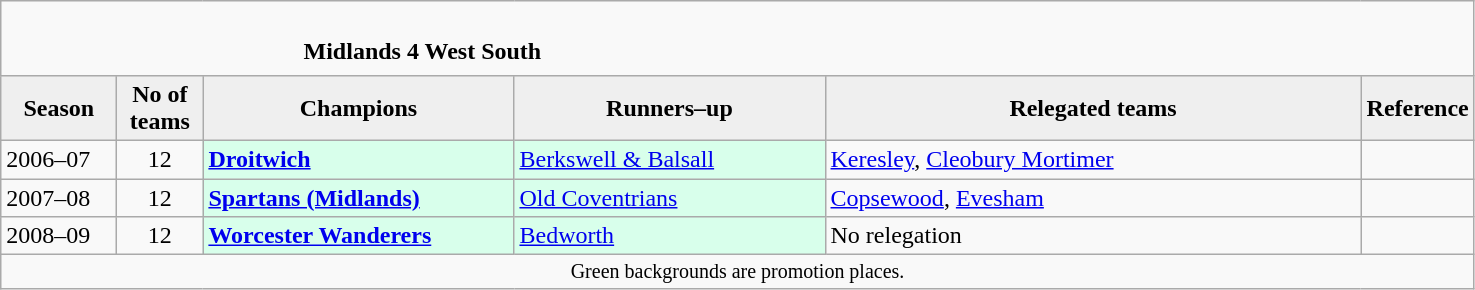<table class="wikitable" style="text-align: left;">
<tr>
<td colspan="11" cellpadding="0" cellspacing="0"><br><table border="0" style="width:100%;" cellpadding="0" cellspacing="0">
<tr>
<td style="width:20%; border:0;"></td>
<td style="border:0;"><strong>Midlands 4 West South</strong></td>
<td style="width:20%; border:0;"></td>
</tr>
</table>
</td>
</tr>
<tr>
<th style="background:#efefef; width:70px;">Season</th>
<th style="background:#efefef; width:50px;">No of teams</th>
<th style="background:#efefef; width:200px;">Champions</th>
<th style="background:#efefef; width:200px;">Runners–up</th>
<th style="background:#efefef; width:350px;">Relegated teams</th>
<th style="background:#efefef; width:50px;">Reference</th>
</tr>
<tr align=left>
<td>2006–07</td>
<td style="text-align: center;">12</td>
<td style="background:#d8ffeb;"><strong><a href='#'>Droitwich</a></strong></td>
<td style="background:#d8ffeb;"><a href='#'>Berkswell & Balsall</a></td>
<td><a href='#'>Keresley</a>, <a href='#'>Cleobury Mortimer</a></td>
<td></td>
</tr>
<tr>
<td>2007–08</td>
<td style="text-align: center;">12</td>
<td style="background:#d8ffeb;"><strong><a href='#'>Spartans (Midlands)</a></strong></td>
<td style="background:#d8ffeb;"><a href='#'>Old Coventrians</a></td>
<td><a href='#'>Copsewood</a>, <a href='#'>Evesham</a></td>
<td></td>
</tr>
<tr>
<td>2008–09</td>
<td style="text-align: center;">12</td>
<td style="background:#d8ffeb;"><strong><a href='#'>Worcester Wanderers</a></strong></td>
<td style="background:#d8ffeb;"><a href='#'>Bedworth</a></td>
<td>No relegation</td>
<td></td>
</tr>
<tr>
<td colspan="15"  style="border:0; font-size:smaller; text-align:center;">Green backgrounds are promotion places.</td>
</tr>
</table>
